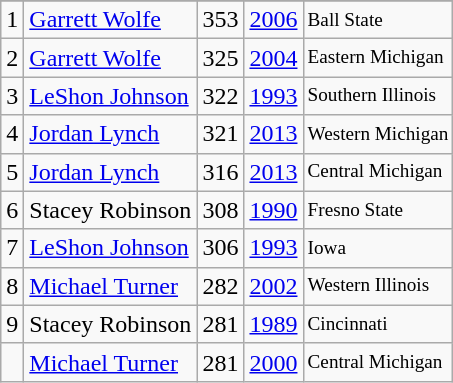<table class="wikitable">
<tr>
</tr>
<tr>
<td>1</td>
<td><a href='#'>Garrett Wolfe</a></td>
<td>353</td>
<td><a href='#'>2006</a></td>
<td style="font-size:80%;">Ball State</td>
</tr>
<tr>
<td>2</td>
<td><a href='#'>Garrett Wolfe</a></td>
<td>325</td>
<td><a href='#'>2004</a></td>
<td style="font-size:80%;">Eastern Michigan</td>
</tr>
<tr>
<td>3</td>
<td><a href='#'>LeShon Johnson</a></td>
<td>322</td>
<td><a href='#'>1993</a></td>
<td style="font-size:80%;">Southern Illinois</td>
</tr>
<tr>
<td>4</td>
<td><a href='#'>Jordan Lynch</a></td>
<td>321</td>
<td><a href='#'>2013</a></td>
<td style="font-size:80%;">Western Michigan</td>
</tr>
<tr>
<td>5</td>
<td><a href='#'>Jordan Lynch</a></td>
<td>316</td>
<td><a href='#'>2013</a></td>
<td style="font-size:80%;">Central Michigan</td>
</tr>
<tr>
<td>6</td>
<td>Stacey Robinson</td>
<td>308</td>
<td><a href='#'>1990</a></td>
<td style="font-size:80%;">Fresno State</td>
</tr>
<tr>
<td>7</td>
<td><a href='#'>LeShon Johnson</a></td>
<td>306</td>
<td><a href='#'>1993</a></td>
<td style="font-size:80%;">Iowa</td>
</tr>
<tr>
<td>8</td>
<td><a href='#'>Michael Turner</a></td>
<td>282</td>
<td><a href='#'>2002</a></td>
<td style="font-size:80%;">Western Illinois</td>
</tr>
<tr>
<td>9</td>
<td>Stacey Robinson</td>
<td>281</td>
<td><a href='#'>1989</a></td>
<td style="font-size:80%;">Cincinnati</td>
</tr>
<tr>
<td></td>
<td><a href='#'>Michael Turner</a></td>
<td>281</td>
<td><a href='#'>2000</a></td>
<td style="font-size:80%;">Central Michigan</td>
</tr>
</table>
